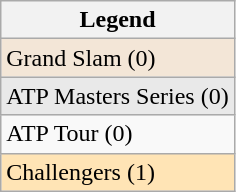<table class=wikitable>
<tr>
<th>Legend</th>
</tr>
<tr bgcolor=f3e6d7>
<td>Grand Slam (0)</td>
</tr>
<tr bgcolor=e9e9e9>
<td>ATP Masters Series (0)</td>
</tr>
<tr bgcolor=>
<td>ATP Tour (0)</td>
</tr>
<tr bgcolor=moccasin>
<td>Challengers (1)</td>
</tr>
</table>
